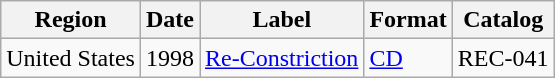<table class="wikitable">
<tr>
<th>Region</th>
<th>Date</th>
<th>Label</th>
<th>Format</th>
<th>Catalog</th>
</tr>
<tr>
<td>United States</td>
<td>1998</td>
<td><a href='#'>Re-Constriction</a></td>
<td><a href='#'>CD</a></td>
<td>REC-041</td>
</tr>
</table>
